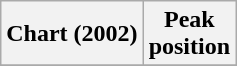<table class="wikitable plainrowheaders" style="text-align:center">
<tr>
<th scope="col">Chart (2002)</th>
<th scope="col">Peak<br> position</th>
</tr>
<tr>
</tr>
</table>
